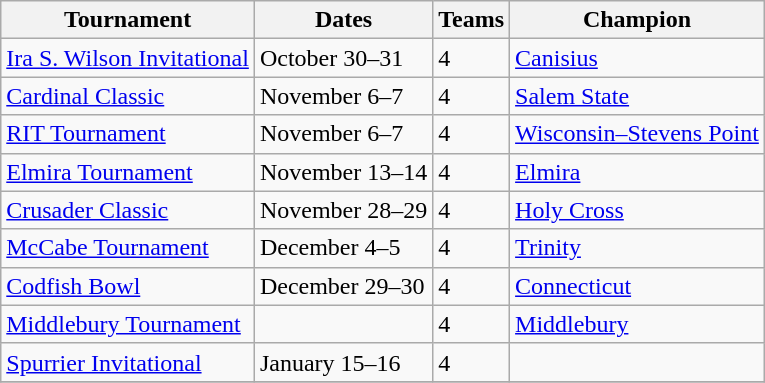<table class="wikitable">
<tr>
<th>Tournament</th>
<th>Dates</th>
<th>Teams</th>
<th>Champion</th>
</tr>
<tr>
<td><a href='#'>Ira S. Wilson Invitational</a></td>
<td>October 30–31</td>
<td>4</td>
<td><a href='#'>Canisius</a></td>
</tr>
<tr>
<td><a href='#'>Cardinal Classic</a></td>
<td>November 6–7</td>
<td>4</td>
<td><a href='#'>Salem State</a></td>
</tr>
<tr>
<td><a href='#'>RIT Tournament</a></td>
<td>November 6–7</td>
<td>4</td>
<td><a href='#'>Wisconsin–Stevens Point</a></td>
</tr>
<tr>
<td><a href='#'>Elmira Tournament</a></td>
<td>November 13–14</td>
<td>4</td>
<td><a href='#'>Elmira</a></td>
</tr>
<tr>
<td><a href='#'>Crusader Classic</a></td>
<td>November 28–29</td>
<td>4</td>
<td><a href='#'>Holy Cross</a></td>
</tr>
<tr>
<td><a href='#'>McCabe Tournament</a></td>
<td>December 4–5</td>
<td>4</td>
<td><a href='#'>Trinity</a></td>
</tr>
<tr>
<td><a href='#'>Codfish Bowl</a></td>
<td>December 29–30</td>
<td>4</td>
<td><a href='#'>Connecticut</a></td>
</tr>
<tr>
<td><a href='#'>Middlebury Tournament</a></td>
<td></td>
<td>4</td>
<td><a href='#'>Middlebury</a></td>
</tr>
<tr>
<td><a href='#'>Spurrier Invitational</a></td>
<td>January 15–16</td>
<td>4</td>
<td></td>
</tr>
<tr>
</tr>
</table>
